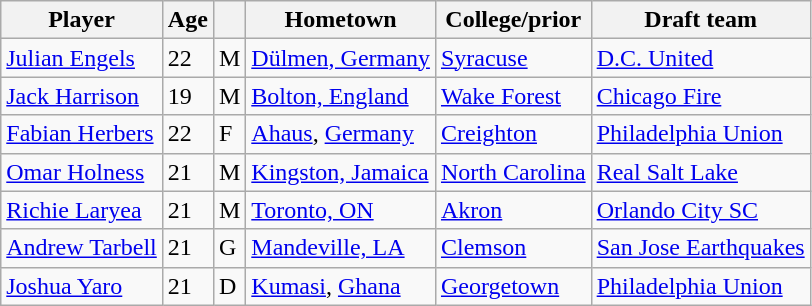<table class="wikitable">
<tr>
<th>Player</th>
<th>Age</th>
<th></th>
<th>Hometown</th>
<th>College/prior</th>
<th>Draft team</th>
</tr>
<tr>
<td> <a href='#'>Julian Engels</a></td>
<td>22</td>
<td>M</td>
<td><a href='#'>Dülmen, Germany</a></td>
<td><a href='#'>Syracuse</a></td>
<td><a href='#'>D.C. United</a></td>
</tr>
<tr>
<td> <a href='#'>Jack Harrison</a></td>
<td>19</td>
<td>M</td>
<td><a href='#'>Bolton, England</a></td>
<td><a href='#'>Wake Forest</a></td>
<td><a href='#'>Chicago Fire</a></td>
</tr>
<tr>
<td> <a href='#'>Fabian Herbers</a></td>
<td>22</td>
<td>F</td>
<td><a href='#'>Ahaus</a>, <a href='#'>Germany</a></td>
<td><a href='#'>Creighton</a></td>
<td><a href='#'>Philadelphia Union</a></td>
</tr>
<tr>
<td> <a href='#'>Omar Holness</a></td>
<td>21</td>
<td>M</td>
<td><a href='#'>Kingston, Jamaica</a></td>
<td><a href='#'>North Carolina</a></td>
<td><a href='#'>Real Salt Lake</a></td>
</tr>
<tr>
<td> <a href='#'>Richie Laryea</a></td>
<td>21</td>
<td>M</td>
<td><a href='#'>Toronto, ON</a></td>
<td><a href='#'>Akron</a></td>
<td><a href='#'>Orlando City SC</a></td>
</tr>
<tr>
<td> <a href='#'>Andrew Tarbell</a></td>
<td>21</td>
<td>G</td>
<td><a href='#'>Mandeville, LA</a></td>
<td><a href='#'>Clemson</a></td>
<td><a href='#'>San Jose Earthquakes</a></td>
</tr>
<tr>
<td> <a href='#'>Joshua Yaro</a></td>
<td>21</td>
<td>D</td>
<td><a href='#'>Kumasi</a>, <a href='#'>Ghana</a></td>
<td><a href='#'>Georgetown</a></td>
<td><a href='#'>Philadelphia Union</a></td>
</tr>
</table>
